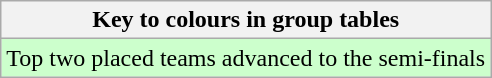<table class="wikitable">
<tr>
<th>Key to colours in group tables</th>
</tr>
<tr bgcolor=#ccffcc>
<td>Top two placed teams advanced to the semi-finals</td>
</tr>
</table>
